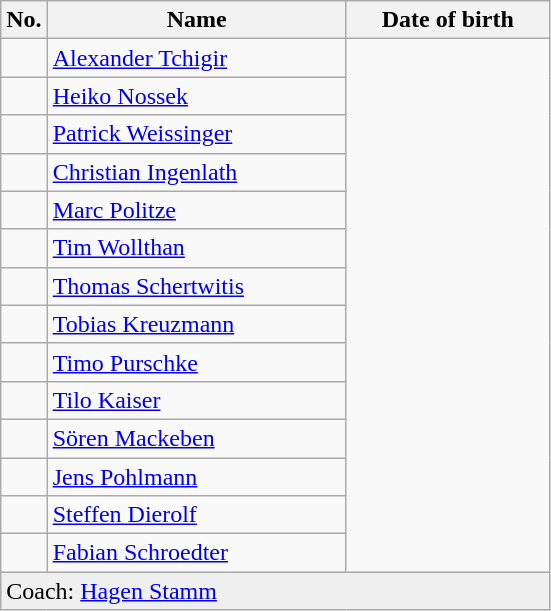<table class=wikitable sortable style=font-size:100%; text-align:center;>
<tr>
<th>No.</th>
<th style=width:12em>Name</th>
<th style=width:8em>Date of birth</th>
</tr>
<tr>
<td></td>
<td align=left><a href='#'>Alexander Tchigir</a></td>
</tr>
<tr>
<td></td>
<td align=left><a href='#'>Heiko Nossek</a></td>
</tr>
<tr>
<td></td>
<td align=left><a href='#'>Patrick Weissinger</a></td>
</tr>
<tr>
<td></td>
<td align=left><a href='#'>Christian Ingenlath</a></td>
</tr>
<tr>
<td></td>
<td align=left><a href='#'>Marc Politze</a></td>
</tr>
<tr>
<td></td>
<td align=left><a href='#'>Tim Wollthan</a></td>
</tr>
<tr>
<td></td>
<td align=left><a href='#'>Thomas Schertwitis</a></td>
</tr>
<tr>
<td></td>
<td align=left><a href='#'>Tobias Kreuzmann</a></td>
</tr>
<tr>
<td></td>
<td align=left><a href='#'>Timo Purschke</a></td>
</tr>
<tr>
<td></td>
<td align=left><a href='#'>Tilo Kaiser</a></td>
</tr>
<tr>
<td></td>
<td align=left><a href='#'>Sören Mackeben</a></td>
</tr>
<tr>
<td></td>
<td align=left><a href='#'>Jens Pohlmann</a></td>
</tr>
<tr>
<td></td>
<td align=left><a href='#'>Steffen Dierolf</a></td>
</tr>
<tr>
<td></td>
<td align=left><a href='#'>Fabian Schroedter</a></td>
</tr>
<tr style=background:#efefef;>
<td colspan=3 style=text-align:left;>Coach: <a href='#'>Hagen Stamm</a></td>
</tr>
</table>
